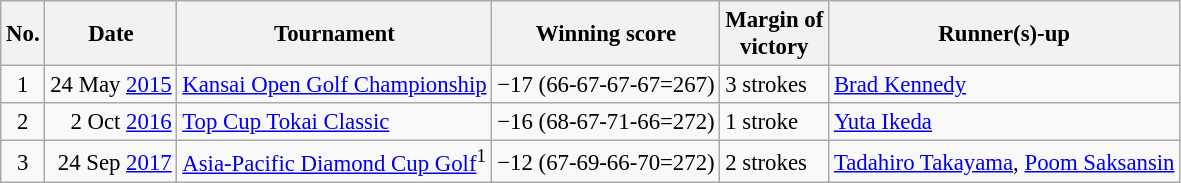<table class="wikitable" style="font-size:95%;">
<tr>
<th>No.</th>
<th>Date</th>
<th>Tournament</th>
<th>Winning score</th>
<th>Margin of<br>victory</th>
<th>Runner(s)-up</th>
</tr>
<tr>
<td align=center>1</td>
<td align=right>24 May <a href='#'>2015</a></td>
<td><a href='#'>Kansai Open Golf Championship</a></td>
<td>−17 (66-67-67-67=267)</td>
<td>3 strokes</td>
<td> <a href='#'>Brad Kennedy</a></td>
</tr>
<tr>
<td align=center>2</td>
<td align=right>2 Oct <a href='#'>2016</a></td>
<td><a href='#'>Top Cup Tokai Classic</a></td>
<td>−16 (68-67-71-66=272)</td>
<td>1 stroke</td>
<td> <a href='#'>Yuta Ikeda</a></td>
</tr>
<tr>
<td align=center>3</td>
<td align=right>24 Sep <a href='#'>2017</a></td>
<td><a href='#'>Asia-Pacific Diamond Cup Golf</a><sup>1</sup></td>
<td>−12 (67-69-66-70=272)</td>
<td>2 strokes</td>
<td> <a href='#'>Tadahiro Takayama</a>,  <a href='#'>Poom Saksansin</a></td>
</tr>
</table>
